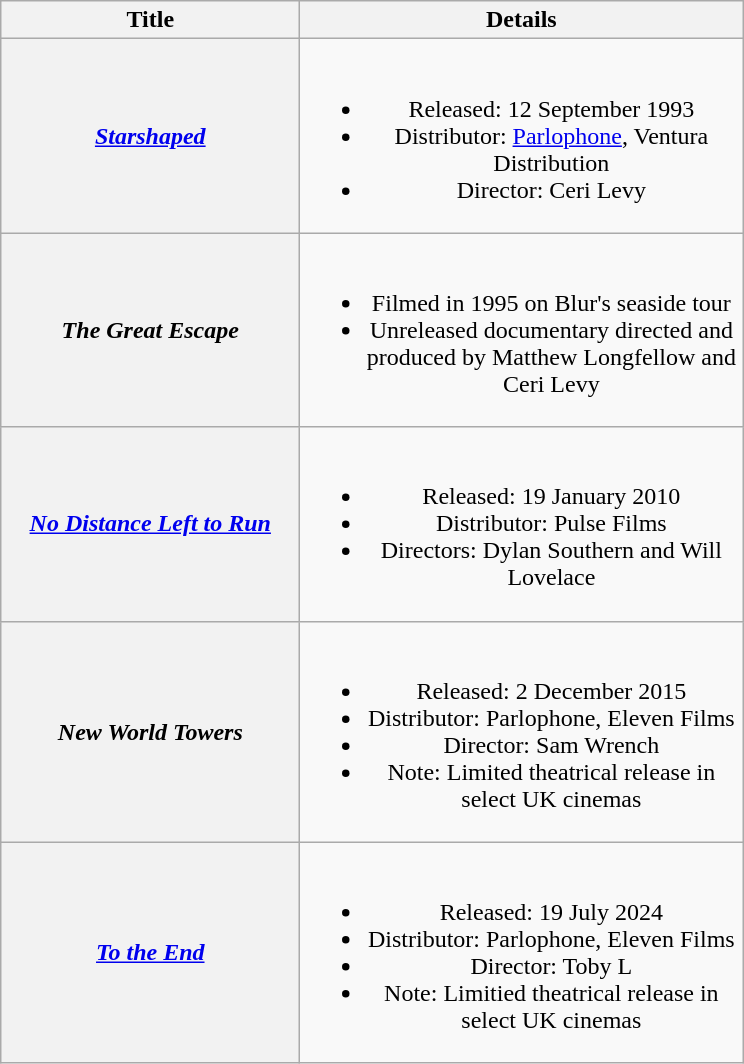<table class="wikitable plainrowheaders" style="text-align:center;">
<tr>
<th scope="col" style="width:12em;">Title</th>
<th scope="col" style="width:18em;">Details</th>
</tr>
<tr>
<th scope="row"><em><a href='#'>Starshaped</a></em></th>
<td><br><ul><li>Released: 12 September 1993</li><li>Distributor: <a href='#'>Parlophone</a>, Ventura Distribution</li><li>Director: Ceri Levy</li></ul></td>
</tr>
<tr>
<th scope="row"><em>The Great Escape</em></th>
<td><br><ul><li>Filmed in 1995 on Blur's seaside tour</li><li>Unreleased documentary directed and produced by Matthew Longfellow and Ceri Levy</li></ul></td>
</tr>
<tr>
<th scope="row"><em><a href='#'>No Distance Left to Run</a></em></th>
<td><br><ul><li>Released: 19 January 2010</li><li>Distributor: Pulse Films</li><li>Directors: Dylan Southern and Will Lovelace</li></ul></td>
</tr>
<tr>
<th scope="row"><em>New World Towers</em></th>
<td><br><ul><li>Released: 2 December 2015</li><li>Distributor: Parlophone, Eleven Films</li><li>Director: Sam Wrench</li><li>Note: Limited theatrical release in select UK cinemas</li></ul></td>
</tr>
<tr>
<th scope="row"><em><a href='#'>To the End</a></em></th>
<td><br><ul><li>Released: 19 July 2024</li><li>Distributor: Parlophone, Eleven Films</li><li>Director: Toby L</li><li>Note: Limitied theatrical release in select UK cinemas</li></ul></td>
</tr>
</table>
